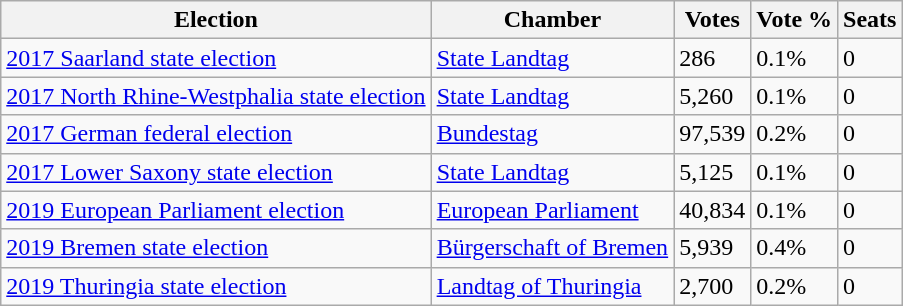<table class="wikitable">
<tr>
<th>Election</th>
<th>Chamber</th>
<th>Votes</th>
<th>Vote %</th>
<th>Seats</th>
</tr>
<tr>
<td><a href='#'>2017 Saarland state election</a></td>
<td><a href='#'>State Landtag</a></td>
<td style="text-align: left;">286</td>
<td> 0.1%</td>
<td>0</td>
</tr>
<tr>
<td><a href='#'>2017 North Rhine-Westphalia state election</a></td>
<td><a href='#'>State Landtag</a></td>
<td style="text-align: left;">5,260</td>
<td> 0.1%</td>
<td>0</td>
</tr>
<tr>
<td><a href='#'>2017 German federal election</a></td>
<td><a href='#'>Bundestag</a></td>
<td style="text-align: right;">97,539</td>
<td> 0.2%</td>
<td>0</td>
</tr>
<tr>
<td><a href='#'>2017 Lower Saxony state election</a></td>
<td><a href='#'>State Landtag</a></td>
<td style="text-align: left;">5,125</td>
<td> 0.1%</td>
<td>0</td>
</tr>
<tr>
<td><a href='#'>2019 European Parliament election</a></td>
<td><a href='#'>European Parliament</a></td>
<td style="text-align: right;">40,834</td>
<td> 0.1%</td>
<td>0</td>
</tr>
<tr>
<td><a href='#'>2019 Bremen state election</a></td>
<td><a href='#'>Bürgerschaft of Bremen</a></td>
<td style="text-align: left;">5,939</td>
<td> 0.4%</td>
<td>0</td>
</tr>
<tr>
<td><a href='#'>2019 Thuringia state election</a></td>
<td><a href='#'>Landtag of Thuringia</a></td>
<td style="text-align: left;">2,700</td>
<td> 0.2%</td>
<td>0</td>
</tr>
</table>
